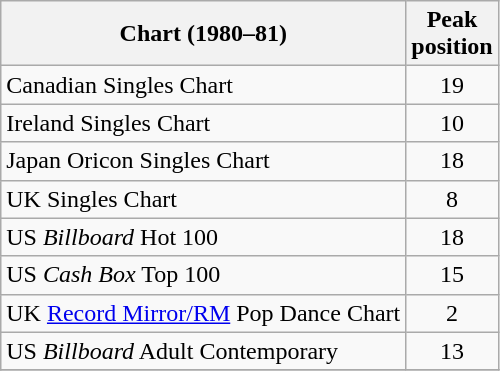<table class="wikitable sortable">
<tr>
<th>Chart (1980–81)</th>
<th>Peak<br>position</th>
</tr>
<tr>
<td>Canadian Singles Chart</td>
<td align="center">19</td>
</tr>
<tr>
<td>Ireland Singles Chart</td>
<td align="center">10</td>
</tr>
<tr>
<td>Japan Oricon Singles Chart</td>
<td align="center">18</td>
</tr>
<tr>
<td>UK Singles Chart</td>
<td align="center">8</td>
</tr>
<tr>
<td>US <em>Billboard</em> Hot 100</td>
<td align="center">18</td>
</tr>
<tr>
<td>US <em>Cash Box</em> Top 100</td>
<td align="center">15</td>
</tr>
<tr>
<td>UK <a href='#'>Record Mirror/RM</a> Pop Dance Chart</td>
<td align="center">2</td>
</tr>
<tr>
<td>US <em>Billboard</em> Adult Contemporary</td>
<td align="center">13</td>
</tr>
<tr>
</tr>
</table>
